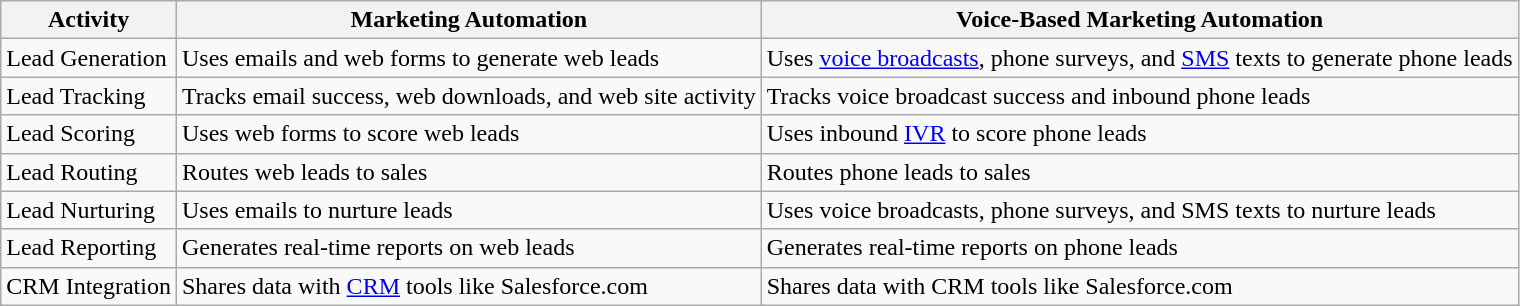<table class="wikitable">
<tr>
<th><strong>Activity</strong></th>
<th><strong>Marketing Automation</strong></th>
<th><strong>Voice-Based Marketing Automation</strong></th>
</tr>
<tr>
<td>Lead Generation</td>
<td>Uses emails and web forms to generate web leads</td>
<td>Uses <a href='#'>voice broadcasts</a>, phone surveys, and <a href='#'>SMS</a> texts to generate phone leads</td>
</tr>
<tr>
<td>Lead Tracking</td>
<td>Tracks email success, web downloads, and web site activity</td>
<td>Tracks voice broadcast success and inbound phone leads</td>
</tr>
<tr>
<td>Lead Scoring</td>
<td>Uses web forms to score web leads</td>
<td>Uses inbound <a href='#'>IVR</a> to score phone leads</td>
</tr>
<tr>
<td>Lead Routing</td>
<td>Routes web leads to sales</td>
<td>Routes phone leads to sales</td>
</tr>
<tr>
<td>Lead Nurturing</td>
<td>Uses emails to nurture leads</td>
<td>Uses voice broadcasts, phone surveys, and SMS texts to nurture leads</td>
</tr>
<tr>
<td>Lead Reporting</td>
<td>Generates real-time reports on web leads</td>
<td>Generates real-time reports on phone leads</td>
</tr>
<tr>
<td>CRM Integration</td>
<td>Shares data with <a href='#'>CRM</a> tools like Salesforce.com</td>
<td>Shares data with CRM tools like Salesforce.com</td>
</tr>
</table>
